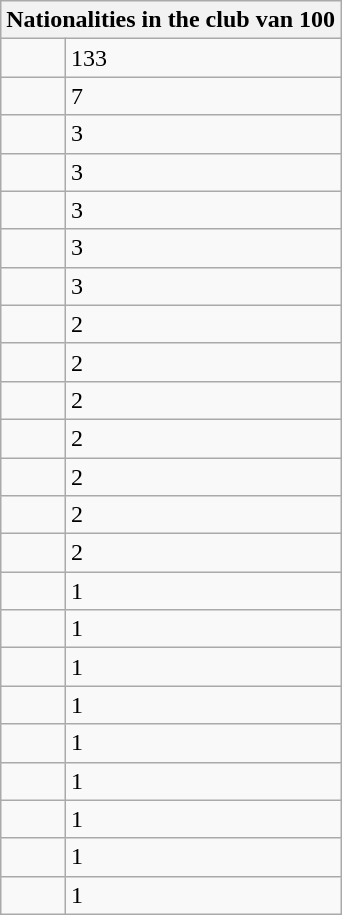<table class="wikitable">
<tr>
<th colspan="2">Nationalities in the club van 100</th>
</tr>
<tr>
<td></td>
<td>133</td>
</tr>
<tr>
<td></td>
<td>7</td>
</tr>
<tr>
<td></td>
<td>3</td>
</tr>
<tr>
<td></td>
<td>3</td>
</tr>
<tr>
<td></td>
<td>3</td>
</tr>
<tr>
<td></td>
<td>3</td>
</tr>
<tr>
<td></td>
<td>3</td>
</tr>
<tr>
<td></td>
<td>2</td>
</tr>
<tr>
<td></td>
<td>2</td>
</tr>
<tr>
<td></td>
<td>2</td>
</tr>
<tr>
<td></td>
<td>2</td>
</tr>
<tr>
<td></td>
<td>2</td>
</tr>
<tr>
<td></td>
<td>2</td>
</tr>
<tr>
<td></td>
<td>2</td>
</tr>
<tr>
<td></td>
<td>1</td>
</tr>
<tr>
<td></td>
<td>1</td>
</tr>
<tr>
<td></td>
<td>1</td>
</tr>
<tr>
<td></td>
<td>1</td>
</tr>
<tr>
<td></td>
<td>1</td>
</tr>
<tr>
<td></td>
<td>1</td>
</tr>
<tr>
<td></td>
<td>1</td>
</tr>
<tr>
<td></td>
<td>1</td>
</tr>
<tr>
<td></td>
<td>1</td>
</tr>
</table>
